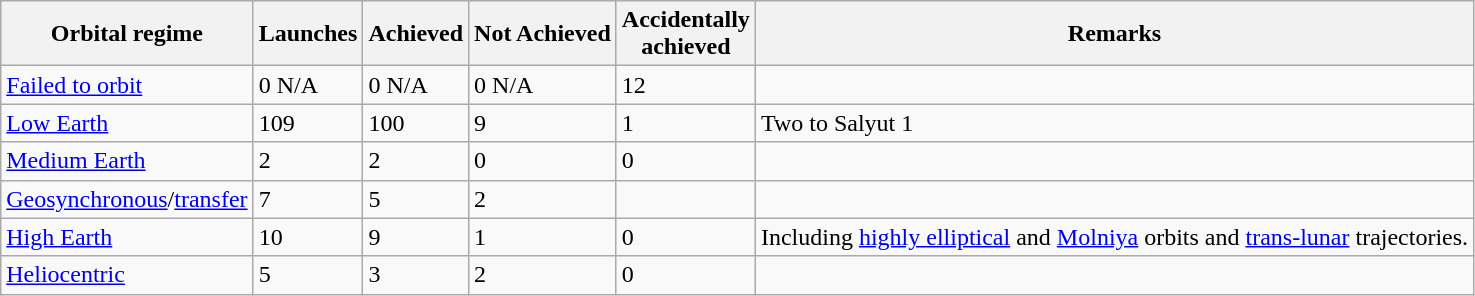<table class="wikitable sortable">
<tr>
<th>Orbital regime</th>
<th>Launches</th>
<th>Achieved</th>
<th>Not Achieved</th>
<th>Accidentally<br>achieved</th>
<th>Remarks</th>
</tr>
<tr>
<td><a href='#'>Failed to orbit</a></td>
<td><span>0   </span>N/A</td>
<td><span>0   </span>N/A</td>
<td><span>0   </span>N/A</td>
<td>12</td>
<td></td>
</tr>
<tr>
<td><a href='#'>Low Earth</a></td>
<td>109</td>
<td>100</td>
<td>9</td>
<td>1</td>
<td>Two to Salyut 1</td>
</tr>
<tr>
<td><a href='#'>Medium Earth</a></td>
<td>2</td>
<td>2</td>
<td>0</td>
<td>0</td>
<td></td>
</tr>
<tr>
<td><a href='#'>Geosynchronous</a>/<a href='#'>transfer</a></td>
<td>7</td>
<td>5</td>
<td>2</td>
<td></td>
<td></td>
</tr>
<tr>
<td><a href='#'>High Earth</a></td>
<td>10</td>
<td>9</td>
<td>1</td>
<td>0</td>
<td>Including <a href='#'>highly elliptical</a> and <a href='#'>Molniya</a> orbits and <a href='#'>trans-lunar</a> trajectories.</td>
</tr>
<tr>
<td><a href='#'>Heliocentric</a></td>
<td>5</td>
<td>3</td>
<td>2</td>
<td>0</td>
<td></td>
</tr>
</table>
